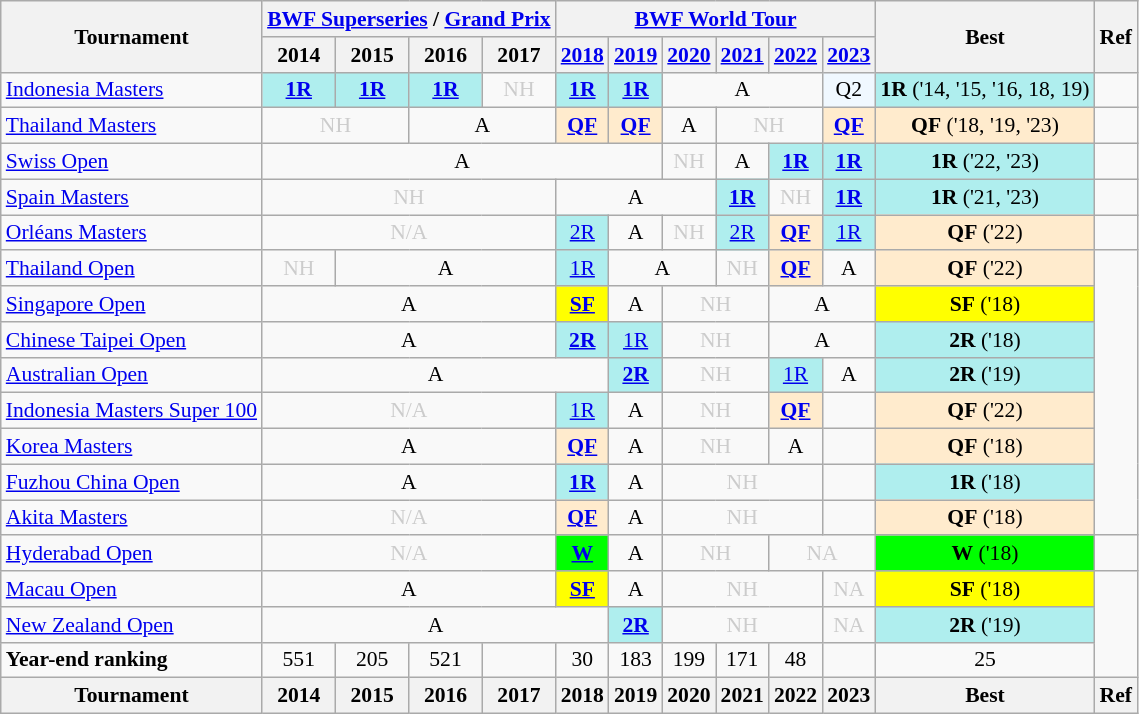<table class="wikitable" style="font-size: 90%; text-align:center">
<tr>
<th rowspan="2">Tournament</th>
<th colspan="4"><strong><a href='#'>BWF Superseries</a> / <a href='#'>Grand Prix</a></strong></th>
<th colspan="6"><strong><a href='#'>BWF World Tour</a></strong></th>
<th rowspan="2">Best</th>
<th rowspan="2">Ref</th>
</tr>
<tr>
<th>2014</th>
<th>2015</th>
<th>2016</th>
<th>2017</th>
<th><a href='#'>2018</a></th>
<th><a href='#'>2019</a></th>
<th><a href='#'>2020</a></th>
<th><a href='#'>2021</a></th>
<th><a href='#'>2022</a></th>
<th><a href='#'>2023</a></th>
</tr>
<tr>
<td align=left><a href='#'>Indonesia Masters</a></td>
<td bgcolor=AFEEEE><strong><a href='#'>1R</a></strong></td>
<td bgcolor=AFEEEE><strong><a href='#'>1R</a></strong></td>
<td bgcolor=AFEEEE><strong><a href='#'>1R</a></strong></td>
<td style=color:#ccc>NH</td>
<td bgcolor=AFEEEE><strong><a href='#'>1R</a></strong></td>
<td bgcolor=AFEEEE><strong><a href='#'>1R</a></strong></td>
<td colspan="3">A</td>
<td 2023; bgcolor=f0f8ff>Q2</td>
<td bgcolor=AFEEEE><strong>1R</strong> ('14, '15, '16, 18, 19)</td>
<td></td>
</tr>
<tr>
<td align=left><a href='#'>Thailand Masters</a></td>
<td colspan="2" style=color:#ccc>NH</td>
<td colspan="2">A</td>
<td bgcolor=FFEBCD><a href='#'><strong>QF</strong></a></td>
<td bgcolor=FFEBCD><a href='#'><strong>QF</strong></a></td>
<td>A</td>
<td colspan="2" style=color:#ccc>NH</td>
<td bgcolor=FFEBCD><strong><a href='#'>QF</a></strong></td>
<td bgcolor=FFEBCD><strong>QF</strong> ('18, '19, '23)</td>
<td></td>
</tr>
<tr>
<td align=left><a href='#'>Swiss Open</a></td>
<td colspan="6">A</td>
<td style=color:#ccc>NH</td>
<td>A</td>
<td bgcolor=AFEEEE><strong><a href='#'>1R</a></strong></td>
<td bgcolor=AFEEEE><strong><a href='#'>1R</a></strong></td>
<td bgcolor=AFEEEE><strong>1R</strong> ('22, '23)</td>
<td></td>
</tr>
<tr>
<td align=left><a href='#'>Spain Masters</a></td>
<td colspan="4" style=color:#ccc>NH</td>
<td colspan="3">A</td>
<td bgcolor=AFEEEE><a href='#'><strong>1R</strong></a></td>
<td style=color:#ccc>NH</td>
<td bgcolor=AFEEEE><strong><a href='#'>1R</a></strong></td>
<td bgcolor=AFEEEE><strong>1R</strong> ('21, '23)</td>
<td></td>
</tr>
<tr>
<td align=left><a href='#'>Orléans Masters</a></td>
<td colspan="4" style=color:#ccc>N/A</td>
<td bgcolor=AFEEEE><a href='#'>2R</a></td>
<td>A</td>
<td style=color:#ccc>NH</td>
<td bgcolor=AFEEEE><a href='#'>2R</a></td>
<td bgcolor=FFEBCD><strong><a href='#'>QF</a></strong></td>
<td bgcolor=AFEEEE><a href='#'>1R</a></td>
<td bgcolor=FFEBCD><strong>QF</strong> ('22)</td>
<td></td>
</tr>
<tr>
<td align=left><a href='#'>Thailand Open</a></td>
<td style=color:#ccc>NH</td>
<td colspan="3">A</td>
<td bgcolor=AFEEEE><a href='#'>1R</a></td>
<td colspan="2">A</td>
<td style=color:#ccc>NH</td>
<td bgcolor=FFEBCD><strong><a href='#'>QF</a></strong></td>
<td>A</td>
<td bgcolor=FFEBCD><strong>QF</strong> ('22)</td>
</tr>
<tr>
<td align=left><a href='#'>Singapore Open</a></td>
<td colspan="4">A</td>
<td bgcolor=FFFF00><a href='#'><strong>SF</strong></a></td>
<td>A</td>
<td colspan="2" style=color:#ccc>NH</td>
<td colspan="2">A</td>
<td bgcolor=FFFF00><strong>SF</strong> ('18)</td>
</tr>
<tr>
<td align=left><a href='#'>Chinese Taipei Open</a></td>
<td colspan="4">A</td>
<td bgcolor=AFEEEE><a href='#'><strong>2R</strong></a></td>
<td bgcolor=AFEEEE><a href='#'>1R</a></td>
<td colspan="2" style=color:#ccc>NH</td>
<td colspan="2">A</td>
<td bgcolor=AFEEEE><strong>2R</strong> ('18)</td>
</tr>
<tr>
<td align=left><a href='#'>Australian Open</a></td>
<td colspan="5">A</td>
<td bgcolor=AFEEEE><a href='#'><strong>2R</strong></a></td>
<td colspan="2" style=color:#ccc>NH</td>
<td bgcolor=AFEEEE><a href='#'>1R</a></td>
<td>A</td>
<td bgcolor=AFEEEE><strong>2R</strong> ('19)</td>
</tr>
<tr>
<td align=left><a href='#'>Indonesia Masters Super 100</a></td>
<td colspan="4" style=color:#ccc>N/A</td>
<td bgcolor=AFEEEE><a href='#'>1R</a></td>
<td>A</td>
<td colspan="2" style=color:#ccc>NH</td>
<td bgcolor=FFEBCD><strong><a href='#'>QF</a></strong></td>
<td></td>
<td bgcolor=FFEBCD><strong>QF</strong> ('22)</td>
</tr>
<tr>
<td align=left><a href='#'>Korea Masters</a></td>
<td colspan="4">A</td>
<td bgcolor=FFEBCD><a href='#'><strong>QF</strong></a></td>
<td>A</td>
<td colspan="2" style=color:#ccc>NH</td>
<td>A</td>
<td></td>
<td bgcolor=FFEBCD><strong>QF</strong> ('18)</td>
</tr>
<tr>
<td align=left><a href='#'>Fuzhou China Open</a></td>
<td colspan="4">A</td>
<td bgcolor=AFEEEE><a href='#'><strong>1R</strong></a></td>
<td>A</td>
<td colspan="3" style=color:#ccc>NH</td>
<td></td>
<td bgcolor=AFEEEE><strong>1R</strong> ('18)</td>
</tr>
<tr>
<td align=left><a href='#'>Akita Masters</a></td>
<td colspan="4" style=color:#ccc>N/A</td>
<td bgcolor=FFEBCD><strong><a href='#'>QF</a></strong></td>
<td>A</td>
<td colspan="3" style=color:#ccc>NH</td>
<td></td>
<td bgcolor=FFEBCD><strong>QF</strong> ('18)</td>
</tr>
<tr>
<td align=left><a href='#'>Hyderabad Open</a></td>
<td colspan="4" style=color:#ccc>N/A</td>
<td bgcolor=00FF00><a href='#'><strong>W</strong></a></td>
<td>A</td>
<td colspan="2" style=color:#ccc>NH</td>
<td colspan="2" style=color:#ccc>NA</td>
<td bgcolor=00FF00><strong>W</strong> ('18)</td>
<td></td>
</tr>
<tr>
<td align=left><a href='#'>Macau Open</a></td>
<td colspan="4">A</td>
<td bgcolor=FFFF00><a href='#'><strong>SF</strong></a></td>
<td>A</td>
<td colspan="3" style=color:#ccc>NH</td>
<td colspan="1" style=color:#ccc>NA</td>
<td bgcolor=FFFF00><strong>SF</strong> ('18)</td>
</tr>
<tr>
<td align=left><a href='#'>New Zealand Open</a></td>
<td colspan="5">A</td>
<td bgcolor=AFEEEE><a href='#'><strong>2R</strong></a></td>
<td colspan="3" style=color:#ccc>NH</td>
<td colspan="1" style=color:#ccc>NA</td>
<td bgcolor=AFEEEE><strong>2R</strong> ('19)</td>
</tr>
<tr>
<td align=left><strong>Year-end ranking</strong></td>
<td>551</td>
<td>205</td>
<td>521</td>
<td></td>
<td>30</td>
<td>183</td>
<td>199</td>
<td>171</td>
<td>48</td>
<td></td>
<td>25</td>
</tr>
<tr>
<th>Tournament</th>
<th>2014</th>
<th>2015</th>
<th>2016</th>
<th>2017</th>
<th>2018</th>
<th>2019</th>
<th>2020</th>
<th>2021</th>
<th>2022</th>
<th>2023</th>
<th>Best</th>
<th>Ref</th>
</tr>
</table>
